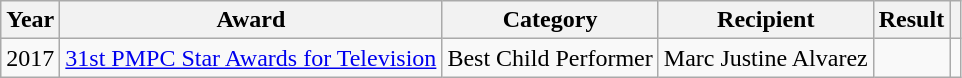<table class="wikitable">
<tr>
<th>Year</th>
<th>Award</th>
<th>Category</th>
<th>Recipient</th>
<th>Result</th>
<th></th>
</tr>
<tr>
<td>2017</td>
<td><a href='#'>31st PMPC Star Awards for Television</a></td>
<td>Best Child Performer</td>
<td>Marc Justine Alvarez</td>
<td></td>
<td></td>
</tr>
</table>
